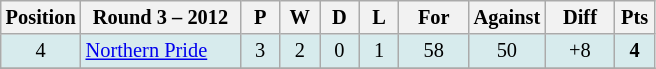<table class="wikitable" style="text-align:center; font-size:85%;">
<tr>
<th width=40 abbr="Position">Position</th>
<th width=100>Round 3 – 2012</th>
<th width=20 abbr="Played">P</th>
<th width=20 abbr="Won">W</th>
<th width=20 abbr="Drawn">D</th>
<th width=20 abbr="Lost">L</th>
<th width=40 abbr="Points for">For</th>
<th width=40 abbr="Points against">Against</th>
<th width=40 abbr="Points difference">Diff</th>
<th width=20 abbr="Points">Pts</th>
</tr>
<tr style="background: #d7ebed;">
<td>4</td>
<td style="text-align:left;"> <a href='#'>Northern Pride</a></td>
<td>3</td>
<td>2</td>
<td>0</td>
<td>1</td>
<td>58</td>
<td>50</td>
<td>+8</td>
<td><strong>4</strong></td>
</tr>
<tr>
</tr>
</table>
